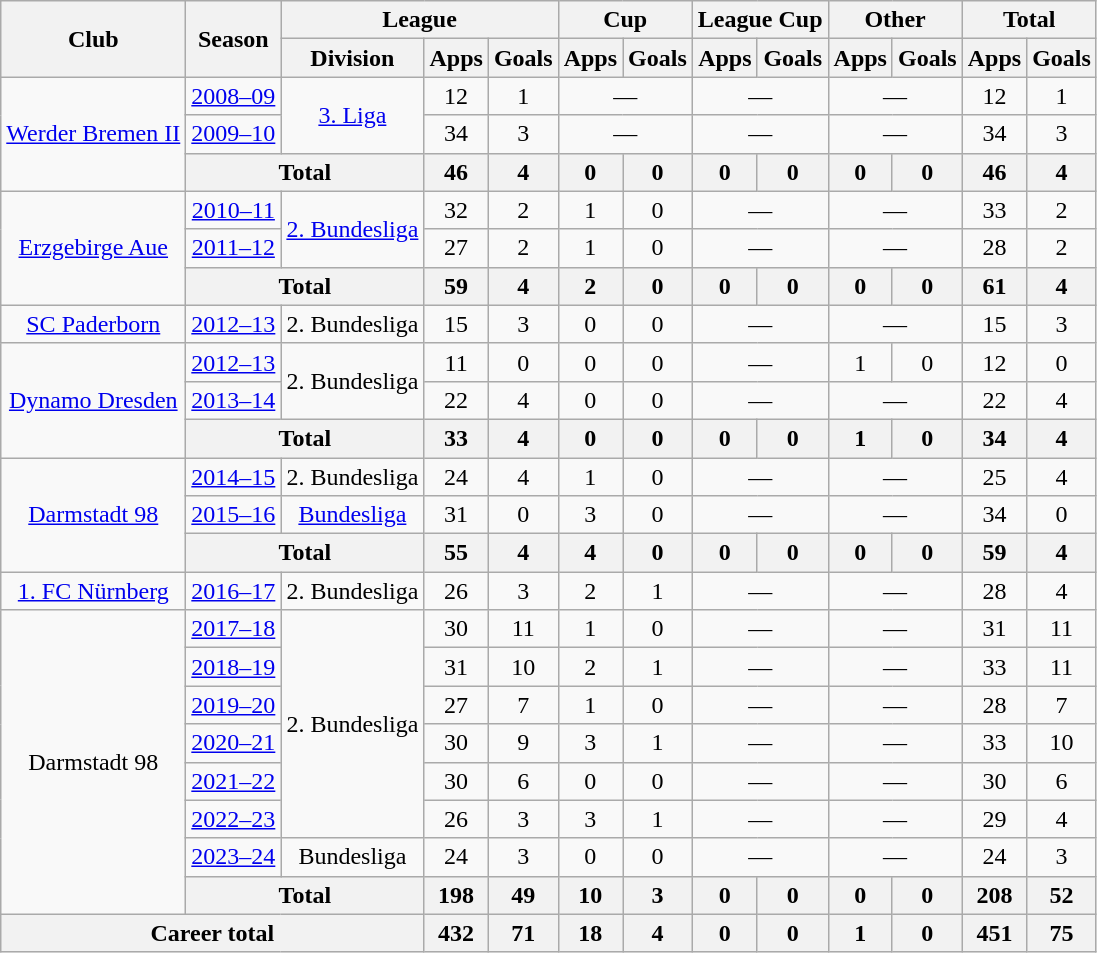<table class="wikitable" style="text-align: center">
<tr>
<th rowspan="2">Club</th>
<th rowspan="2">Season</th>
<th colspan="3">League</th>
<th colspan="2">Cup</th>
<th colspan="2">League Cup</th>
<th colspan="2">Other</th>
<th colspan="2">Total</th>
</tr>
<tr>
<th>Division</th>
<th>Apps</th>
<th>Goals</th>
<th>Apps</th>
<th>Goals</th>
<th>Apps</th>
<th>Goals</th>
<th>Apps</th>
<th>Goals</th>
<th>Apps</th>
<th>Goals</th>
</tr>
<tr>
<td rowspan="3"><a href='#'>Werder Bremen II</a></td>
<td><a href='#'>2008–09</a></td>
<td rowspan="2"><a href='#'>3. Liga</a></td>
<td>12</td>
<td>1</td>
<td colspan="2">—</td>
<td colspan="2">—</td>
<td colspan="2">—</td>
<td>12</td>
<td>1</td>
</tr>
<tr>
<td><a href='#'>2009–10</a></td>
<td>34</td>
<td>3</td>
<td colspan="2">—</td>
<td colspan="2">—</td>
<td colspan="2">—</td>
<td>34</td>
<td>3</td>
</tr>
<tr>
<th colspan="2">Total</th>
<th>46</th>
<th>4</th>
<th>0</th>
<th>0</th>
<th>0</th>
<th>0</th>
<th>0</th>
<th>0</th>
<th>46</th>
<th>4</th>
</tr>
<tr>
<td rowspan="3"><a href='#'>Erzgebirge Aue</a></td>
<td><a href='#'>2010–11</a></td>
<td rowspan="2"><a href='#'>2. Bundesliga</a></td>
<td>32</td>
<td>2</td>
<td>1</td>
<td>0</td>
<td colspan="2">—</td>
<td colspan="2">—</td>
<td>33</td>
<td>2</td>
</tr>
<tr>
<td><a href='#'>2011–12</a></td>
<td>27</td>
<td>2</td>
<td>1</td>
<td>0</td>
<td colspan="2">—</td>
<td colspan="2">—</td>
<td>28</td>
<td>2</td>
</tr>
<tr>
<th colspan="2">Total</th>
<th>59</th>
<th>4</th>
<th>2</th>
<th>0</th>
<th>0</th>
<th>0</th>
<th>0</th>
<th>0</th>
<th>61</th>
<th>4</th>
</tr>
<tr>
<td><a href='#'>SC Paderborn</a></td>
<td><a href='#'>2012–13</a></td>
<td>2. Bundesliga</td>
<td>15</td>
<td>3</td>
<td>0</td>
<td>0</td>
<td colspan="2">—</td>
<td colspan="2">—</td>
<td>15</td>
<td>3</td>
</tr>
<tr>
<td rowspan="3"><a href='#'>Dynamo Dresden</a></td>
<td><a href='#'>2012–13</a></td>
<td rowspan="2">2. Bundesliga</td>
<td>11</td>
<td>0</td>
<td>0</td>
<td>0</td>
<td colspan="2">—</td>
<td>1</td>
<td>0</td>
<td>12</td>
<td>0</td>
</tr>
<tr>
<td><a href='#'>2013–14</a></td>
<td>22</td>
<td>4</td>
<td>0</td>
<td>0</td>
<td colspan="2">—</td>
<td colspan="2">—</td>
<td>22</td>
<td>4</td>
</tr>
<tr>
<th colspan="2">Total</th>
<th>33</th>
<th>4</th>
<th>0</th>
<th>0</th>
<th>0</th>
<th>0</th>
<th>1</th>
<th>0</th>
<th>34</th>
<th>4</th>
</tr>
<tr>
<td rowspan="3"><a href='#'>Darmstadt 98</a></td>
<td><a href='#'>2014–15</a></td>
<td>2. Bundesliga</td>
<td>24</td>
<td>4</td>
<td>1</td>
<td>0</td>
<td colspan="2">—</td>
<td colspan="2">—</td>
<td>25</td>
<td>4</td>
</tr>
<tr>
<td><a href='#'>2015–16</a></td>
<td><a href='#'>Bundesliga</a></td>
<td>31</td>
<td>0</td>
<td>3</td>
<td>0</td>
<td colspan="2">—</td>
<td colspan="2">—</td>
<td>34</td>
<td>0</td>
</tr>
<tr>
<th colspan="2">Total</th>
<th>55</th>
<th>4</th>
<th>4</th>
<th>0</th>
<th>0</th>
<th>0</th>
<th>0</th>
<th>0</th>
<th>59</th>
<th>4</th>
</tr>
<tr>
<td><a href='#'>1. FC Nürnberg</a></td>
<td><a href='#'>2016–17</a></td>
<td>2. Bundesliga</td>
<td>26</td>
<td>3</td>
<td>2</td>
<td>1</td>
<td colspan="2">—</td>
<td colspan="2">—</td>
<td>28</td>
<td>4</td>
</tr>
<tr>
<td rowspan="8">Darmstadt 98</td>
<td><a href='#'>2017–18</a></td>
<td rowspan="6">2. Bundesliga</td>
<td>30</td>
<td>11</td>
<td>1</td>
<td>0</td>
<td colspan="2">—</td>
<td colspan="2">—</td>
<td>31</td>
<td>11</td>
</tr>
<tr>
<td><a href='#'>2018–19</a></td>
<td>31</td>
<td>10</td>
<td>2</td>
<td>1</td>
<td colspan="2">—</td>
<td colspan="2">—</td>
<td>33</td>
<td>11</td>
</tr>
<tr>
<td><a href='#'>2019–20</a></td>
<td>27</td>
<td>7</td>
<td>1</td>
<td>0</td>
<td colspan="2">—</td>
<td colspan="2">—</td>
<td>28</td>
<td>7</td>
</tr>
<tr>
<td><a href='#'>2020–21</a></td>
<td>30</td>
<td>9</td>
<td>3</td>
<td>1</td>
<td colspan="2">—</td>
<td colspan="2">—</td>
<td>33</td>
<td>10</td>
</tr>
<tr>
<td><a href='#'>2021–22</a></td>
<td>30</td>
<td>6</td>
<td>0</td>
<td>0</td>
<td colspan="2">—</td>
<td colspan="2">—</td>
<td>30</td>
<td>6</td>
</tr>
<tr>
<td><a href='#'>2022–23</a></td>
<td>26</td>
<td>3</td>
<td>3</td>
<td>1</td>
<td colspan="2">—</td>
<td colspan="2">—</td>
<td>29</td>
<td>4</td>
</tr>
<tr>
<td><a href='#'>2023–24</a></td>
<td>Bundesliga</td>
<td>24</td>
<td>3</td>
<td>0</td>
<td>0</td>
<td colspan="2">—</td>
<td colspan="2">—</td>
<td>24</td>
<td>3</td>
</tr>
<tr>
<th colspan="2">Total</th>
<th>198</th>
<th>49</th>
<th>10</th>
<th>3</th>
<th>0</th>
<th>0</th>
<th>0</th>
<th>0</th>
<th>208</th>
<th>52</th>
</tr>
<tr>
<th colspan="3">Career total</th>
<th>432</th>
<th>71</th>
<th>18</th>
<th>4</th>
<th>0</th>
<th>0</th>
<th>1</th>
<th>0</th>
<th>451</th>
<th>75</th>
</tr>
</table>
